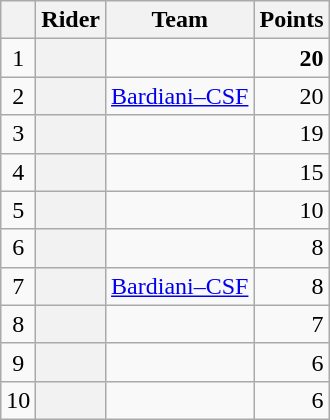<table class="wikitable plainrowheaders">
<tr>
<th></th>
<th>Rider</th>
<th>Team</th>
<th>Points</th>
</tr>
<tr>
<td style="text-align:center;">1</td>
<th scope="row"> </th>
<td></td>
<td style="text-align:right;"><strong>20</strong></td>
</tr>
<tr>
<td style="text-align:center;">2</td>
<th scope="row"></th>
<td><a href='#'>Bardiani–CSF</a></td>
<td style="text-align:right;">20</td>
</tr>
<tr>
<td style="text-align:center;">3</td>
<th scope="row"></th>
<td></td>
<td style="text-align:right;">19</td>
</tr>
<tr>
<td style="text-align:center;">4</td>
<th scope="row"> </th>
<td></td>
<td style="text-align:right;">15</td>
</tr>
<tr>
<td style="text-align:center;">5</td>
<th scope="row"></th>
<td></td>
<td style="text-align:right;">10</td>
</tr>
<tr>
<td style="text-align:center;">6</td>
<th scope="row"></th>
<td></td>
<td style="text-align:right;">8</td>
</tr>
<tr>
<td style="text-align:center;">7</td>
<th scope="row"></th>
<td><a href='#'>Bardiani–CSF</a></td>
<td style="text-align:right;">8</td>
</tr>
<tr>
<td style="text-align:center;">8</td>
<th scope="row"></th>
<td></td>
<td style="text-align:right;">7</td>
</tr>
<tr>
<td style="text-align:center;">9</td>
<th scope="row"></th>
<td></td>
<td style="text-align:right;">6</td>
</tr>
<tr>
<td style="text-align:center;">10</td>
<th scope="row"></th>
<td></td>
<td style="text-align:right;">6</td>
</tr>
</table>
